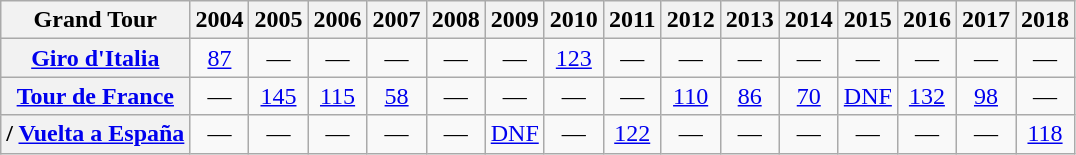<table class="wikitable plainrowheaders">
<tr>
<th scope="col">Grand Tour</th>
<th scope="col">2004</th>
<th scope="col">2005</th>
<th scope="col">2006</th>
<th scope="col">2007</th>
<th scope="col">2008</th>
<th scope="col">2009</th>
<th scope="col">2010</th>
<th scope="col">2011</th>
<th scope="col">2012</th>
<th scope="col">2013</th>
<th scope="col">2014</th>
<th scope="col">2015</th>
<th scope="col">2016</th>
<th scope="col">2017</th>
<th scope="col">2018</th>
</tr>
<tr style="text-align:center;">
<th scope="row"> <a href='#'>Giro d'Italia</a></th>
<td><a href='#'>87</a></td>
<td>—</td>
<td>—</td>
<td>—</td>
<td>—</td>
<td>—</td>
<td><a href='#'>123</a></td>
<td>—</td>
<td>—</td>
<td>—</td>
<td>—</td>
<td>—</td>
<td>—</td>
<td>—</td>
<td>—</td>
</tr>
<tr style="text-align:center;">
<th scope="row"> <a href='#'>Tour de France</a></th>
<td>—</td>
<td><a href='#'>145</a></td>
<td><a href='#'>115</a></td>
<td><a href='#'>58</a></td>
<td>—</td>
<td>—</td>
<td>—</td>
<td>—</td>
<td><a href='#'>110</a></td>
<td><a href='#'>86</a></td>
<td><a href='#'>70</a></td>
<td><a href='#'>DNF</a></td>
<td><a href='#'>132</a></td>
<td><a href='#'>98</a></td>
<td>—</td>
</tr>
<tr style="text-align:center;">
<th scope="row">/ <a href='#'>Vuelta a España</a></th>
<td>—</td>
<td>—</td>
<td>—</td>
<td>—</td>
<td>—</td>
<td><a href='#'>DNF</a></td>
<td>—</td>
<td><a href='#'>122</a></td>
<td>—</td>
<td>—</td>
<td>—</td>
<td>—</td>
<td>—</td>
<td>—</td>
<td><a href='#'>118</a></td>
</tr>
</table>
